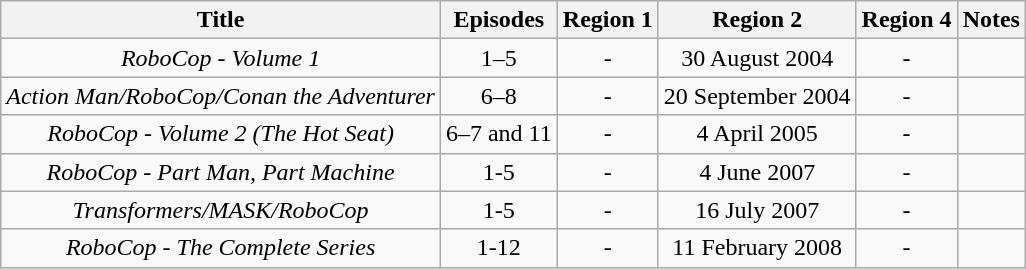<table class="wikitable">
<tr>
<th>Title</th>
<th>Episodes</th>
<th>Region 1</th>
<th>Region 2</th>
<th>Region 4</th>
<th>Notes</th>
</tr>
<tr style="text-align:center;">
<td><em>RoboCop - Volume 1</em></td>
<td>1–5</td>
<td>-</td>
<td>30 August 2004</td>
<td>-</td>
<td></td>
</tr>
<tr style="text-align:center;">
<td><em>Action Man/RoboCop/Conan the Adventurer</em></td>
<td>6–8</td>
<td>-</td>
<td>20 September 2004</td>
<td>-</td>
<td></td>
</tr>
<tr style="text-align:center;">
<td><em>RoboCop - Volume 2 (The Hot Seat)</em></td>
<td>6–7 and 11</td>
<td>-</td>
<td>4 April 2005</td>
<td>-</td>
<td></td>
</tr>
<tr style="text-align:center;">
<td><em>RoboCop - Part Man, Part Machine</em></td>
<td>1-5</td>
<td>-</td>
<td>4 June 2007</td>
<td>-</td>
<td></td>
</tr>
<tr style="text-align:center;">
<td><em>Transformers/MASK/RoboCop</em></td>
<td>1-5</td>
<td>-</td>
<td>16 July 2007</td>
<td>-</td>
<td></td>
</tr>
<tr style="text-align:center;">
<td><em>RoboCop - The Complete Series</em></td>
<td>1-12</td>
<td>-</td>
<td>11 February 2008</td>
<td>-</td>
<td></td>
</tr>
</table>
